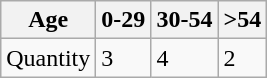<table class="wikitable">
<tr>
<th>Age</th>
<th>0-29</th>
<th>30-54</th>
<th>>54</th>
</tr>
<tr>
<td>Quantity</td>
<td>3</td>
<td>4</td>
<td>2</td>
</tr>
</table>
